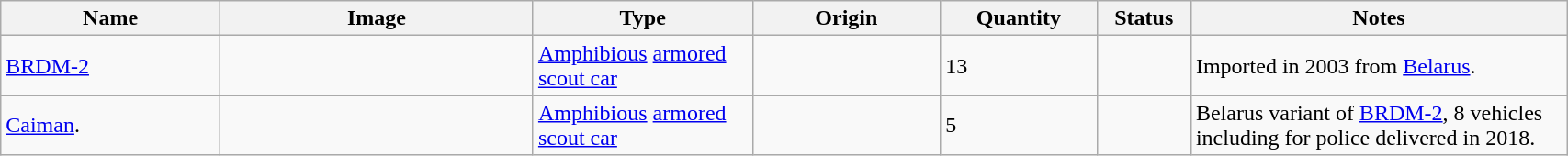<table class="wikitable" style="width:90%;">
<tr>
<th width=14%>Name</th>
<th width=20%>Image</th>
<th width=14%>Type</th>
<th width=12%>Origin</th>
<th width=10%>Quantity</th>
<th width=06%>Status</th>
<th width=24%>Notes</th>
</tr>
<tr>
<td><a href='#'>BRDM-2</a></td>
<td></td>
<td><a href='#'>Amphibious</a> <a href='#'>armored scout car</a></td>
<td></td>
<td>13</td>
<td></td>
<td>Imported in 2003 from <a href='#'>Belarus</a>.</td>
</tr>
<tr>
<td><a href='#'>Caiman</a>.</td>
<td></td>
<td><a href='#'>Amphibious</a> <a href='#'>armored scout car</a></td>
<td></td>
<td>5</td>
<td></td>
<td>Belarus variant of <a href='#'>BRDM-2</a>, 8 vehicles including for police delivered in 2018.</td>
</tr>
</table>
